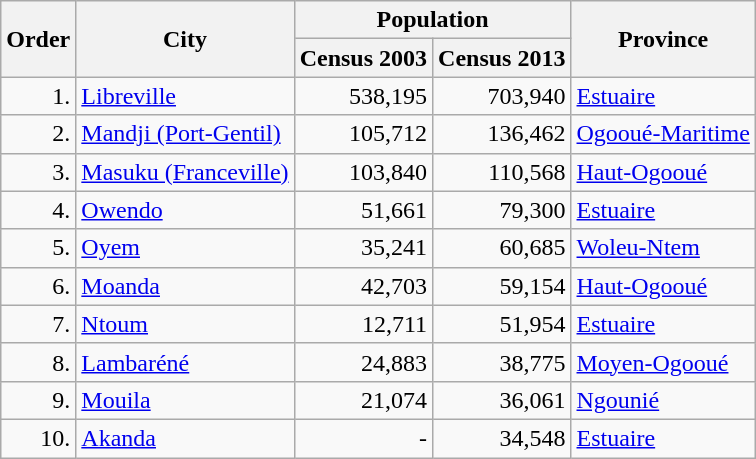<table class="wikitable">
<tr ---->
<th rowspan="2">Order</th>
<th rowspan="2">City</th>
<th colspan="2">Population</th>
<th rowspan="2">Province</th>
</tr>
<tr ---->
<th>Census 2003</th>
<th>Census 2013</th>
</tr>
<tr ---->
<td align=right>1.</td>
<td><a href='#'>Libreville</a></td>
<td align=right>538,195</td>
<td align=right>703,940</td>
<td><a href='#'>Estuaire</a></td>
</tr>
<tr ---->
<td align=right>2.</td>
<td><a href='#'>Mandji (Port-Gentil)</a></td>
<td align=right>105,712</td>
<td align=right>136,462</td>
<td><a href='#'>Ogooué-Maritime</a></td>
</tr>
<tr ---->
<td align=right>3.</td>
<td><a href='#'>Masuku (Franceville)</a></td>
<td align=right>103,840</td>
<td align=right>110,568</td>
<td><a href='#'>Haut-Ogooué</a></td>
</tr>
<tr ---->
<td align=right>4.</td>
<td><a href='#'>Owendo</a></td>
<td align=right>51,661</td>
<td align=right>79,300</td>
<td><a href='#'>Estuaire</a></td>
</tr>
<tr ---->
<td align=right>5.</td>
<td><a href='#'>Oyem</a></td>
<td align=right>35,241</td>
<td align=right>60,685</td>
<td><a href='#'>Woleu-Ntem</a></td>
</tr>
<tr ---->
<td align=right>6.</td>
<td><a href='#'>Moanda</a></td>
<td align=right>42,703</td>
<td align=right>59,154</td>
<td><a href='#'>Haut-Ogooué</a></td>
</tr>
<tr ---->
<td align=right>7.</td>
<td><a href='#'>Ntoum</a></td>
<td align=right>12,711</td>
<td align=right>51,954</td>
<td><a href='#'>Estuaire</a></td>
</tr>
<tr ---->
<td align=right>8.</td>
<td><a href='#'>Lambaréné</a></td>
<td align=right>24,883</td>
<td align=right>38,775</td>
<td><a href='#'>Moyen-Ogooué</a></td>
</tr>
<tr ---->
<td align=right>9.</td>
<td><a href='#'>Mouila</a></td>
<td align=right>21,074</td>
<td align=right>36,061</td>
<td><a href='#'>Ngounié</a></td>
</tr>
<tr ---->
<td align=right>10.</td>
<td><a href='#'>Akanda</a></td>
<td align=right>-</td>
<td align=right>34,548</td>
<td><a href='#'>Estuaire</a></td>
</tr>
</table>
